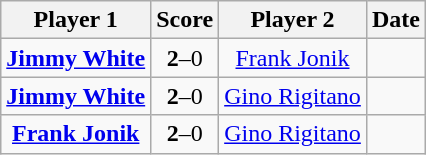<table class="wikitable" style="text-align: center">
<tr>
<th>Player 1</th>
<th>Score</th>
<th>Player 2</th>
<th>Date</th>
</tr>
<tr>
<td> <strong><a href='#'>Jimmy White</a></strong></td>
<td><strong>2</strong>–0</td>
<td> <a href='#'>Frank Jonik</a></td>
<td></td>
</tr>
<tr>
<td> <strong><a href='#'>Jimmy White</a></strong></td>
<td><strong>2</strong>–0</td>
<td> <a href='#'>Gino Rigitano</a></td>
<td></td>
</tr>
<tr>
<td> <strong><a href='#'>Frank Jonik</a></strong></td>
<td><strong>2</strong>–0</td>
<td> <a href='#'>Gino Rigitano</a></td>
<td></td>
</tr>
</table>
